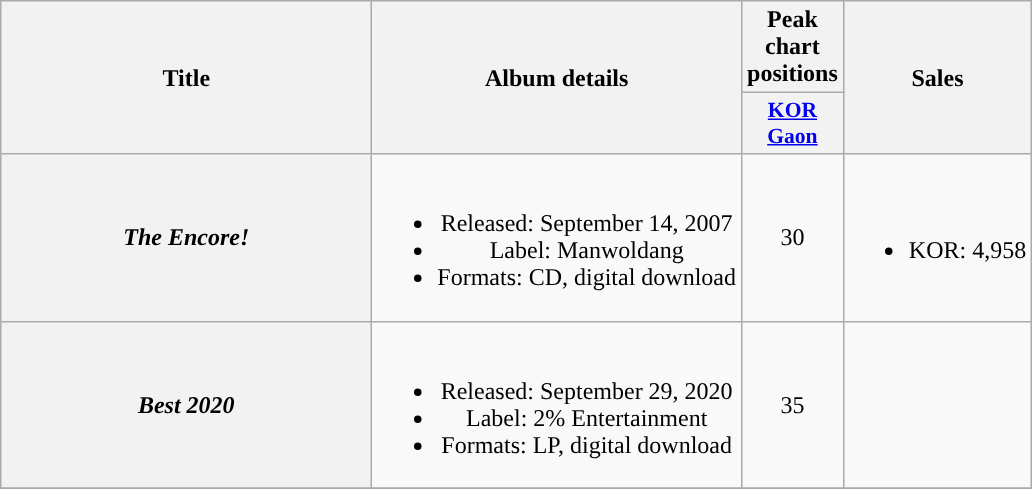<table class="wikitable plainrowheaders" style="text-align:center;">
<tr>
<th rowspan="2" style="width:15em;">Title</th>
<th rowspan="2">Album details</th>
<th>Peak chart positions</th>
<th rowspan="2">Sales</th>
</tr>
<tr>
<th scope="col" style="width:3em;font-size:90%;"><a href='#'>KOR<br>Gaon</a><br></th>
</tr>
<tr>
<th scope="row"><em>The Encore!</em></th>
<td><br><ul><li>Released: September 14, 2007</li><li>Label: Manwoldang</li><li>Formats: CD, digital download</li></ul></td>
<td>30</td>
<td><br><ul><li>KOR: 4,958</li></ul></td>
</tr>
<tr>
<th scope="row"><em>Best 2020</em></th>
<td><br><ul><li>Released: September 29, 2020</li><li>Label: 2% Entertainment</li><li>Formats: LP, digital download</li></ul></td>
<td>35</td>
<td></td>
</tr>
<tr>
</tr>
</table>
